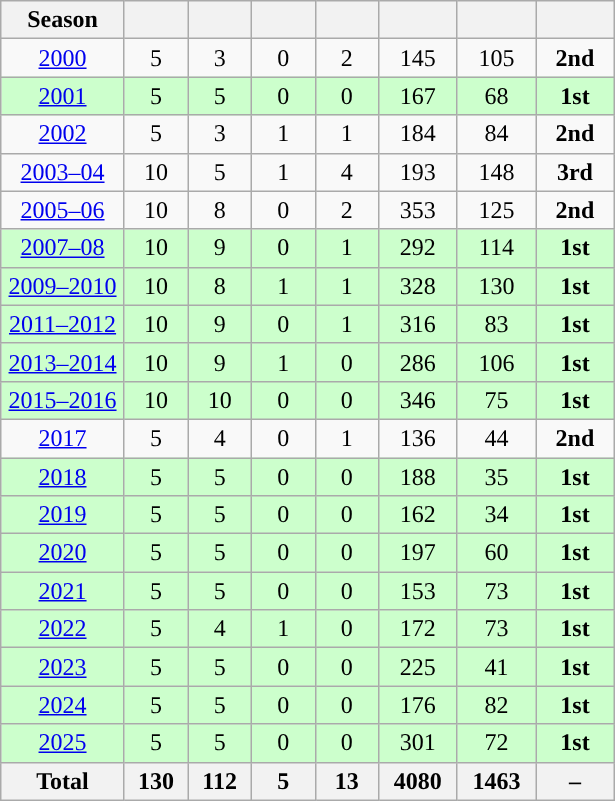<table class="wikitable" style="text-align: center">
<tr>
<th width=75>Season</th>
<th width=35></th>
<th width=35></th>
<th width=35></th>
<th width=35></th>
<th width=45></th>
<th width=45></th>
<th width=45></th>
</tr>
<tr>
<td><a href='#'>2000</a></td>
<td>5</td>
<td>3</td>
<td>0</td>
<td>2</td>
<td>145</td>
<td>105</td>
<td><strong>2nd</strong></td>
</tr>
<tr style="background:#ccffcc;">
<td><a href='#'>2001</a></td>
<td>5</td>
<td>5</td>
<td>0</td>
<td>0</td>
<td>167</td>
<td>68</td>
<td><strong>1st</strong></td>
</tr>
<tr>
<td><a href='#'>2002</a></td>
<td>5</td>
<td>3</td>
<td>1</td>
<td>1</td>
<td>184</td>
<td>84</td>
<td><strong>2nd</strong></td>
</tr>
<tr>
<td><a href='#'>2003–04</a></td>
<td>10</td>
<td>5</td>
<td>1</td>
<td>4</td>
<td>193</td>
<td>148</td>
<td><strong>3rd</strong></td>
</tr>
<tr>
<td><a href='#'>2005–06</a></td>
<td>10</td>
<td>8</td>
<td>0</td>
<td>2</td>
<td>353</td>
<td>125</td>
<td><strong>2nd</strong></td>
</tr>
<tr |- style="background:#ccffcc;">
<td><a href='#'>2007–08</a></td>
<td>10</td>
<td>9</td>
<td>0</td>
<td>1</td>
<td>292</td>
<td>114</td>
<td><strong>1st</strong></td>
</tr>
<tr |- style="background:#ccffcc;">
<td><a href='#'>2009–2010</a></td>
<td>10</td>
<td>8</td>
<td>1</td>
<td>1</td>
<td>328</td>
<td>130</td>
<td><strong>1st</strong></td>
</tr>
<tr |- style="background:#ccffcc;">
<td><a href='#'>2011–2012</a></td>
<td>10</td>
<td>9</td>
<td>0</td>
<td>1</td>
<td>316</td>
<td>83</td>
<td><strong>1st</strong></td>
</tr>
<tr |- style="background:#ccffcc;">
<td><a href='#'>2013–2014</a></td>
<td>10</td>
<td>9</td>
<td>1</td>
<td>0</td>
<td>286</td>
<td>106</td>
<td><strong>1st</strong></td>
</tr>
<tr |- style="background:#ccffcc;">
<td><a href='#'>2015–2016</a></td>
<td>10</td>
<td>10</td>
<td>0</td>
<td>0</td>
<td>346</td>
<td>75</td>
<td><strong>1st</strong></td>
</tr>
<tr |->
<td><a href='#'>2017</a></td>
<td>5</td>
<td>4</td>
<td>0</td>
<td>1</td>
<td>136</td>
<td>44</td>
<td><strong>2nd</strong></td>
</tr>
<tr style="background:#ccffcc;">
<td><a href='#'>2018</a></td>
<td>5</td>
<td>5</td>
<td>0</td>
<td>0</td>
<td>188</td>
<td>35</td>
<td><strong>1st</strong></td>
</tr>
<tr style="background:#ccffcc;">
<td><a href='#'>2019</a></td>
<td>5</td>
<td>5</td>
<td>0</td>
<td>0</td>
<td>162</td>
<td>34</td>
<td><strong>1st</strong></td>
</tr>
<tr style="background:#ccffcc;">
<td><a href='#'>2020</a></td>
<td>5</td>
<td>5</td>
<td>0</td>
<td>0</td>
<td>197</td>
<td>60</td>
<td><strong>1st</strong></td>
</tr>
<tr style="background:#ccffcc;">
<td><a href='#'>2021</a></td>
<td>5</td>
<td>5</td>
<td>0</td>
<td>0</td>
<td>153</td>
<td>73</td>
<td><strong>1st</strong></td>
</tr>
<tr style="background:#ccffcc;">
<td><a href='#'>2022</a></td>
<td>5</td>
<td>4</td>
<td>1</td>
<td>0</td>
<td>172</td>
<td>73</td>
<td><strong>1st</strong></td>
</tr>
<tr style="background:#ccffcc;">
<td><a href='#'>2023</a></td>
<td>5</td>
<td>5</td>
<td>0</td>
<td>0</td>
<td>225</td>
<td>41</td>
<td><strong>1st</strong></td>
</tr>
<tr style="background:#ccffcc;">
<td><a href='#'>2024</a></td>
<td>5</td>
<td>5</td>
<td>0</td>
<td>0</td>
<td>176</td>
<td>82</td>
<td><strong>1st</strong></td>
</tr>
<tr style="background:#ccffcc;">
<td><a href='#'>2025</a></td>
<td>5</td>
<td>5</td>
<td>0</td>
<td>0</td>
<td>301</td>
<td>72</td>
<td><strong>1st</strong></td>
</tr>
<tr>
<th>Total</th>
<th>130</th>
<th>112</th>
<th>5</th>
<th>13</th>
<th>4080</th>
<th>1463</th>
<th>–</th>
</tr>
</table>
